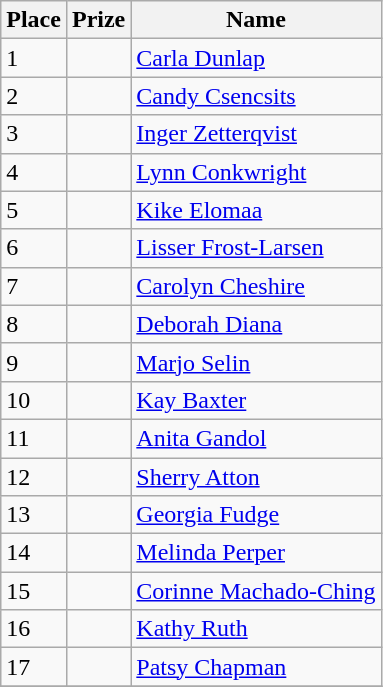<table class="wikitable">
<tr>
<th>Place</th>
<th>Prize</th>
<th>Name</th>
</tr>
<tr>
<td>1</td>
<td></td>
<td> <a href='#'>Carla Dunlap</a></td>
</tr>
<tr>
<td>2</td>
<td></td>
<td> <a href='#'>Candy Csencsits</a></td>
</tr>
<tr>
<td>3</td>
<td></td>
<td> <a href='#'>Inger Zetterqvist</a></td>
</tr>
<tr>
<td>4</td>
<td></td>
<td> <a href='#'>Lynn Conkwright</a></td>
</tr>
<tr>
<td>5</td>
<td></td>
<td> <a href='#'>Kike Elomaa</a></td>
</tr>
<tr>
<td>6</td>
<td></td>
<td> <a href='#'>Lisser Frost-Larsen</a></td>
</tr>
<tr>
<td>7</td>
<td></td>
<td> <a href='#'>Carolyn Cheshire</a></td>
</tr>
<tr>
<td>8</td>
<td></td>
<td> <a href='#'>Deborah Diana</a></td>
</tr>
<tr>
<td>9</td>
<td></td>
<td> <a href='#'>Marjo Selin</a></td>
</tr>
<tr>
<td>10</td>
<td></td>
<td> <a href='#'>Kay Baxter</a></td>
</tr>
<tr>
<td>11</td>
<td></td>
<td> <a href='#'>Anita Gandol</a></td>
</tr>
<tr>
<td>12</td>
<td></td>
<td> <a href='#'>Sherry Atton</a></td>
</tr>
<tr>
<td>13</td>
<td></td>
<td> <a href='#'>Georgia Fudge</a></td>
</tr>
<tr>
<td>14</td>
<td></td>
<td> <a href='#'>Melinda Perper</a></td>
</tr>
<tr>
<td>15</td>
<td></td>
<td> <a href='#'>Corinne Machado-Ching</a></td>
</tr>
<tr>
<td>16</td>
<td></td>
<td> <a href='#'>Kathy Ruth</a></td>
</tr>
<tr>
<td>17</td>
<td></td>
<td> <a href='#'>Patsy Chapman</a></td>
</tr>
<tr>
</tr>
</table>
